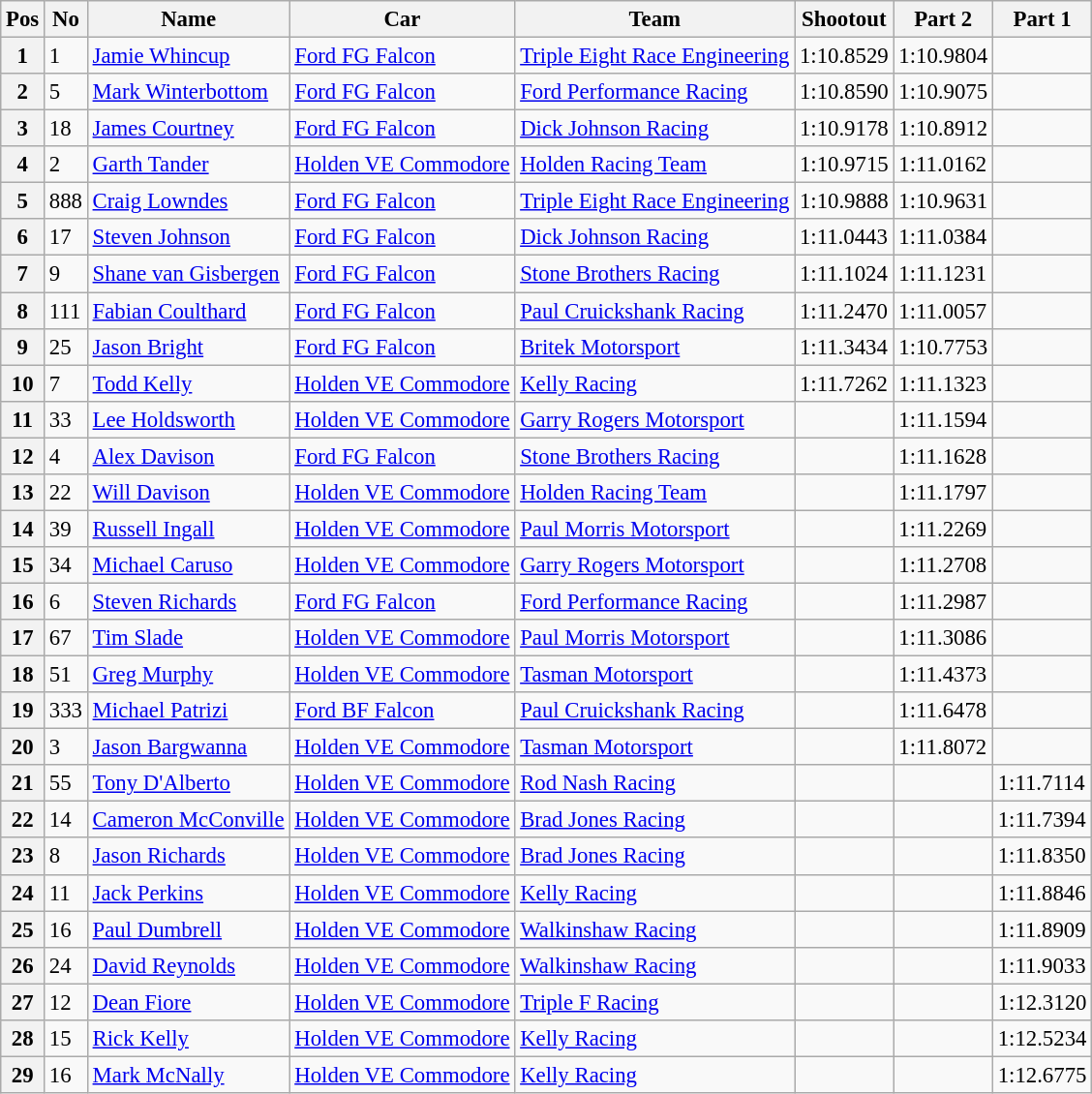<table class="wikitable" style="font-size: 95%;">
<tr>
<th>Pos</th>
<th>No</th>
<th>Name</th>
<th>Car</th>
<th>Team</th>
<th>Shootout</th>
<th>Part 2</th>
<th>Part 1</th>
</tr>
<tr>
<th>1</th>
<td>1</td>
<td><a href='#'>Jamie Whincup</a></td>
<td><a href='#'>Ford FG Falcon</a></td>
<td><a href='#'>Triple Eight Race Engineering</a></td>
<td>1:10.8529</td>
<td>1:10.9804</td>
<td></td>
</tr>
<tr>
<th>2</th>
<td>5</td>
<td><a href='#'>Mark Winterbottom</a></td>
<td><a href='#'>Ford FG Falcon</a></td>
<td><a href='#'>Ford Performance Racing</a></td>
<td>1:10.8590</td>
<td>1:10.9075</td>
<td></td>
</tr>
<tr>
<th>3</th>
<td>18</td>
<td><a href='#'>James Courtney</a></td>
<td><a href='#'>Ford FG Falcon</a></td>
<td><a href='#'>Dick Johnson Racing</a></td>
<td>1:10.9178</td>
<td>1:10.8912</td>
<td></td>
</tr>
<tr>
<th>4</th>
<td>2</td>
<td><a href='#'>Garth Tander</a></td>
<td><a href='#'>Holden VE Commodore</a></td>
<td><a href='#'>Holden Racing Team</a></td>
<td>1:10.9715</td>
<td>1:11.0162</td>
<td></td>
</tr>
<tr>
<th>5</th>
<td>888</td>
<td><a href='#'>Craig Lowndes</a></td>
<td><a href='#'>Ford FG Falcon</a></td>
<td><a href='#'>Triple Eight Race Engineering</a></td>
<td>1:10.9888</td>
<td>1:10.9631</td>
<td></td>
</tr>
<tr>
<th>6</th>
<td>17</td>
<td><a href='#'>Steven Johnson</a></td>
<td><a href='#'>Ford FG Falcon</a></td>
<td><a href='#'>Dick Johnson Racing</a></td>
<td>1:11.0443</td>
<td>1:11.0384</td>
<td></td>
</tr>
<tr>
<th>7</th>
<td>9</td>
<td><a href='#'>Shane van Gisbergen</a></td>
<td><a href='#'>Ford FG Falcon</a></td>
<td><a href='#'>Stone Brothers Racing</a></td>
<td>1:11.1024</td>
<td>1:11.1231</td>
<td></td>
</tr>
<tr>
<th>8</th>
<td>111</td>
<td><a href='#'>Fabian Coulthard</a></td>
<td><a href='#'>Ford FG Falcon</a></td>
<td><a href='#'>Paul Cruickshank Racing</a></td>
<td>1:11.2470</td>
<td>1:11.0057</td>
<td></td>
</tr>
<tr>
<th>9</th>
<td>25</td>
<td><a href='#'>Jason Bright</a></td>
<td><a href='#'>Ford FG Falcon</a></td>
<td><a href='#'>Britek Motorsport</a></td>
<td>1:11.3434</td>
<td>1:10.7753</td>
<td></td>
</tr>
<tr>
<th>10</th>
<td>7</td>
<td><a href='#'>Todd Kelly</a></td>
<td><a href='#'>Holden VE Commodore</a></td>
<td><a href='#'>Kelly Racing</a></td>
<td>1:11.7262</td>
<td>1:11.1323</td>
<td></td>
</tr>
<tr>
<th>11</th>
<td>33</td>
<td><a href='#'>Lee Holdsworth</a></td>
<td><a href='#'>Holden VE Commodore</a></td>
<td><a href='#'>Garry Rogers Motorsport</a></td>
<td></td>
<td>1:11.1594</td>
<td></td>
</tr>
<tr>
<th>12</th>
<td>4</td>
<td><a href='#'>Alex Davison</a></td>
<td><a href='#'>Ford FG Falcon</a></td>
<td><a href='#'>Stone Brothers Racing</a></td>
<td></td>
<td>1:11.1628</td>
<td></td>
</tr>
<tr>
<th>13</th>
<td>22</td>
<td><a href='#'>Will Davison</a></td>
<td><a href='#'>Holden VE Commodore</a></td>
<td><a href='#'>Holden Racing Team</a></td>
<td></td>
<td>1:11.1797</td>
<td></td>
</tr>
<tr>
<th>14</th>
<td>39</td>
<td><a href='#'>Russell Ingall</a></td>
<td><a href='#'>Holden VE Commodore</a></td>
<td><a href='#'>Paul Morris Motorsport</a></td>
<td></td>
<td>1:11.2269</td>
<td></td>
</tr>
<tr>
<th>15</th>
<td>34</td>
<td><a href='#'>Michael Caruso</a></td>
<td><a href='#'>Holden VE Commodore</a></td>
<td><a href='#'>Garry Rogers Motorsport</a></td>
<td></td>
<td>1:11.2708</td>
<td></td>
</tr>
<tr>
<th>16</th>
<td>6</td>
<td><a href='#'>Steven Richards</a></td>
<td><a href='#'>Ford FG Falcon</a></td>
<td><a href='#'>Ford Performance Racing</a></td>
<td></td>
<td>1:11.2987</td>
<td></td>
</tr>
<tr>
<th>17</th>
<td>67</td>
<td><a href='#'>Tim Slade</a></td>
<td><a href='#'>Holden VE Commodore</a></td>
<td><a href='#'>Paul Morris Motorsport</a></td>
<td></td>
<td>1:11.3086</td>
<td></td>
</tr>
<tr>
<th>18</th>
<td>51</td>
<td><a href='#'>Greg Murphy</a></td>
<td><a href='#'>Holden VE Commodore</a></td>
<td><a href='#'>Tasman Motorsport</a></td>
<td></td>
<td>1:11.4373</td>
<td></td>
</tr>
<tr>
<th>19</th>
<td>333</td>
<td><a href='#'>Michael Patrizi</a></td>
<td><a href='#'>Ford BF Falcon</a></td>
<td><a href='#'>Paul Cruickshank Racing</a></td>
<td></td>
<td>1:11.6478</td>
<td></td>
</tr>
<tr>
<th>20</th>
<td>3</td>
<td><a href='#'>Jason Bargwanna</a></td>
<td><a href='#'>Holden VE Commodore</a></td>
<td><a href='#'>Tasman Motorsport</a></td>
<td></td>
<td>1:11.8072</td>
<td></td>
</tr>
<tr>
<th>21</th>
<td>55</td>
<td><a href='#'>Tony D'Alberto</a></td>
<td><a href='#'>Holden VE Commodore</a></td>
<td><a href='#'>Rod Nash Racing</a></td>
<td></td>
<td></td>
<td>1:11.7114</td>
</tr>
<tr>
<th>22</th>
<td>14</td>
<td><a href='#'>Cameron McConville</a></td>
<td><a href='#'>Holden VE Commodore</a></td>
<td><a href='#'>Brad Jones Racing</a></td>
<td></td>
<td></td>
<td>1:11.7394</td>
</tr>
<tr>
<th>23</th>
<td>8</td>
<td><a href='#'>Jason Richards</a></td>
<td><a href='#'>Holden VE Commodore</a></td>
<td><a href='#'>Brad Jones Racing</a></td>
<td></td>
<td></td>
<td>1:11.8350</td>
</tr>
<tr>
<th>24</th>
<td>11</td>
<td><a href='#'>Jack Perkins</a></td>
<td><a href='#'>Holden VE Commodore</a></td>
<td><a href='#'>Kelly Racing</a></td>
<td></td>
<td></td>
<td>1:11.8846</td>
</tr>
<tr>
<th>25</th>
<td>16</td>
<td><a href='#'>Paul Dumbrell</a></td>
<td><a href='#'>Holden VE Commodore</a></td>
<td><a href='#'>Walkinshaw Racing</a></td>
<td></td>
<td></td>
<td>1:11.8909</td>
</tr>
<tr>
<th>26</th>
<td>24</td>
<td><a href='#'>David Reynolds</a></td>
<td><a href='#'>Holden VE Commodore</a></td>
<td><a href='#'>Walkinshaw Racing</a></td>
<td></td>
<td></td>
<td>1:11.9033</td>
</tr>
<tr>
<th>27</th>
<td>12</td>
<td><a href='#'>Dean Fiore</a></td>
<td><a href='#'>Holden VE Commodore</a></td>
<td><a href='#'>Triple F Racing</a></td>
<td></td>
<td></td>
<td>1:12.3120</td>
</tr>
<tr>
<th>28</th>
<td>15</td>
<td><a href='#'>Rick Kelly</a></td>
<td><a href='#'>Holden VE Commodore</a></td>
<td><a href='#'>Kelly Racing</a></td>
<td></td>
<td></td>
<td>1:12.5234</td>
</tr>
<tr>
<th>29</th>
<td>16</td>
<td><a href='#'>Mark McNally</a></td>
<td><a href='#'>Holden VE Commodore</a></td>
<td><a href='#'>Kelly Racing</a></td>
<td></td>
<td></td>
<td>1:12.6775</td>
</tr>
</table>
